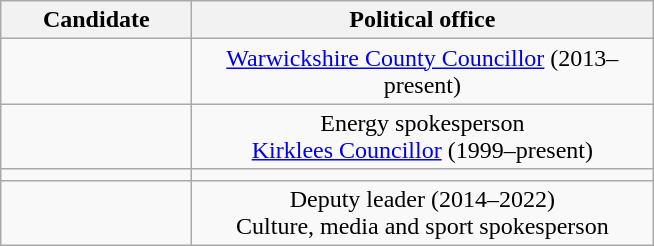<table class="wikitable sortable" style="text-align:center">
<tr>
<th scope = "col" style = "width: 120px;">Candidate</th>
<th scope = "col" style = "width: 300px;">Political office</th>
</tr>
<tr>
<td></td>
<td><a href='#'>Warwickshire County Councillor</a> (2013–present)</td>
</tr>
<tr>
<td></td>
<td>Energy spokesperson<br><a href='#'>Kirklees Councillor</a> (1999–present)</td>
</tr>
<tr>
<td></td>
<td></td>
</tr>
<tr>
<td><br></td>
<td>Deputy leader (2014–2022)<br>Culture, media and sport spokesperson</td>
</tr>
</table>
